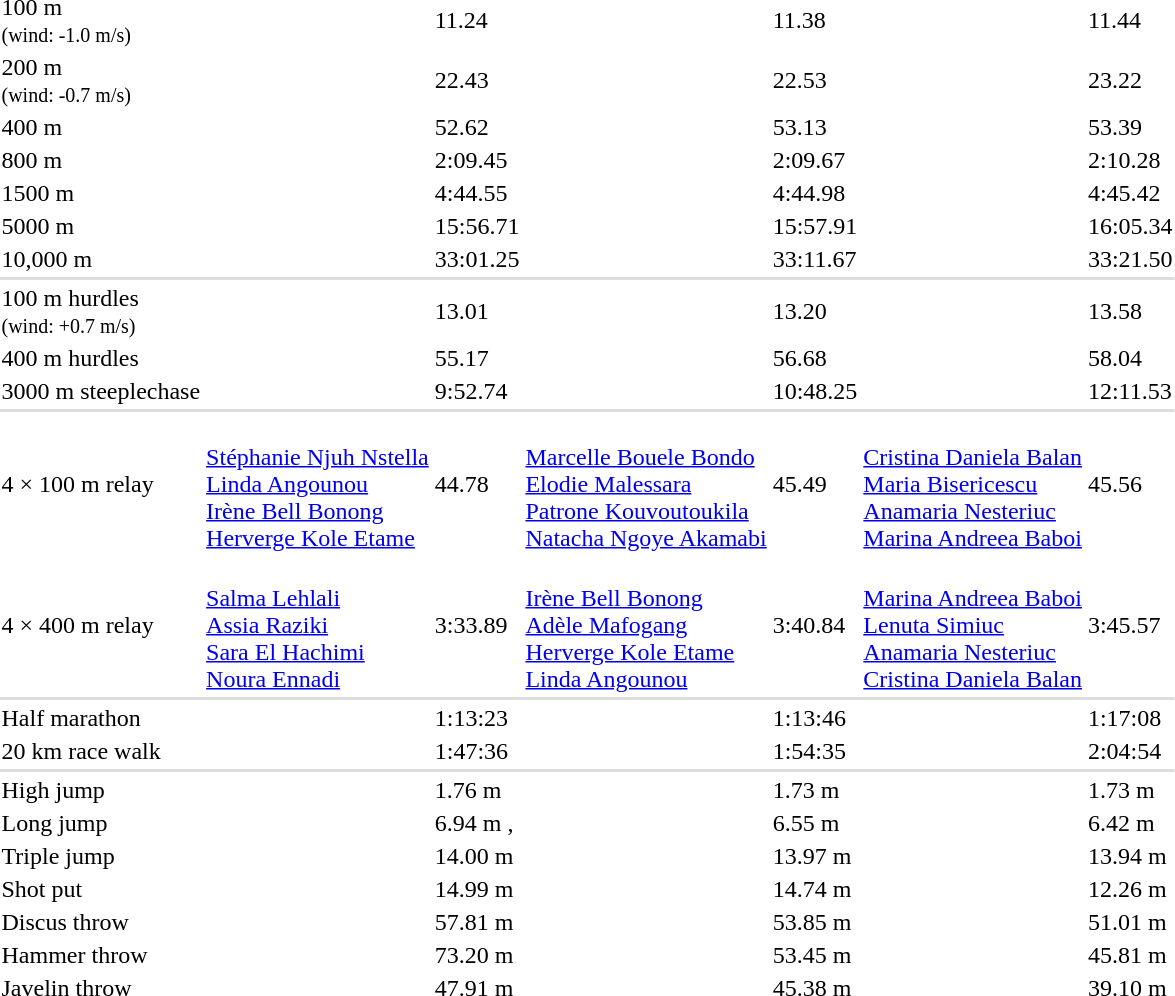<table>
<tr>
<td>100 m<br><small>(wind: -1.0 m/s)</small></td>
<td></td>
<td>11.24</td>
<td></td>
<td>11.38</td>
<td></td>
<td>11.44</td>
</tr>
<tr>
<td>200 m<br><small>(wind: -0.7 m/s)</small></td>
<td></td>
<td>22.43 </td>
<td></td>
<td>22.53</td>
<td></td>
<td>23.22 </td>
</tr>
<tr>
<td>400 m</td>
<td></td>
<td>52.62</td>
<td></td>
<td>53.13 </td>
<td></td>
<td>53.39</td>
</tr>
<tr>
<td>800 m</td>
<td></td>
<td>2:09.45</td>
<td></td>
<td>2:09.67</td>
<td></td>
<td>2:10.28</td>
</tr>
<tr>
<td>1500 m</td>
<td></td>
<td>4:44.55</td>
<td></td>
<td>4:44.98</td>
<td></td>
<td>4:45.42</td>
</tr>
<tr>
<td>5000 m</td>
<td></td>
<td>15:56.71 </td>
<td></td>
<td>15:57.91</td>
<td></td>
<td>16:05.34</td>
</tr>
<tr>
<td>10,000 m</td>
<td></td>
<td>33:01.25</td>
<td></td>
<td>33:11.67</td>
<td></td>
<td>33:21.50</td>
</tr>
<tr bgcolor=#dddddd>
<td colspan=7></td>
</tr>
<tr>
<td>100 m hurdles<br><small>(wind: +0.7 m/s)</small></td>
<td></td>
<td>13.01</td>
<td></td>
<td>13.20</td>
<td></td>
<td>13.58</td>
</tr>
<tr>
<td>400 m hurdles</td>
<td></td>
<td>55.17</td>
<td></td>
<td>56.68</td>
<td></td>
<td>58.04</td>
</tr>
<tr>
<td>3000 m steeplechase</td>
<td></td>
<td>9:52.74</td>
<td></td>
<td>10:48.25</td>
<td></td>
<td>12:11.53 </td>
</tr>
<tr bgcolor=#dddddd>
<td colspan=7></td>
</tr>
<tr>
<td>4 × 100 m relay</td>
<td><br><a href='#'>Stéphanie Njuh Nstella</a><br><a href='#'>Linda Angounou</a><br><a href='#'>Irène Bell Bonong</a><br><a href='#'>Herverge Kole Etame</a></td>
<td>44.78</td>
<td><br><a href='#'>Marcelle Bouele Bondo</a><br><a href='#'>Elodie Malessara</a><br><a href='#'>Patrone Kouvoutoukila</a><br><a href='#'>Natacha Ngoye Akamabi</a></td>
<td>45.49 </td>
<td><br><a href='#'>Cristina Daniela Balan</a><br><a href='#'>Maria Bisericescu</a><br><a href='#'>Anamaria Nesteriuc</a><br><a href='#'>Marina Andreea Baboi</a></td>
<td>45.56</td>
</tr>
<tr>
<td>4 × 400 m relay</td>
<td><br><a href='#'>Salma Lehlali</a><br><a href='#'>Assia Raziki</a><br><a href='#'>Sara El Hachimi</a><br><a href='#'>Noura Ennadi</a></td>
<td>3:33.89 </td>
<td><br><a href='#'>Irène Bell Bonong</a><br><a href='#'>Adèle Mafogang</a><br><a href='#'>Herverge Kole Etame</a><br><a href='#'>Linda Angounou</a></td>
<td>3:40.84</td>
<td><br><a href='#'>Marina Andreea Baboi</a><br><a href='#'>Lenuta Simiuc</a><br><a href='#'>Anamaria Nesteriuc</a><br><a href='#'>Cristina Daniela Balan</a></td>
<td>3:45.57</td>
</tr>
<tr bgcolor=#dddddd>
<td colspan=7></td>
</tr>
<tr>
<td>Half marathon</td>
<td></td>
<td>1:13:23 </td>
<td></td>
<td>1:13:46</td>
<td></td>
<td>1:17:08</td>
</tr>
<tr>
<td>20 km race walk</td>
<td></td>
<td>1:47:36</td>
<td></td>
<td>1:54:35 </td>
<td></td>
<td>2:04:54 </td>
</tr>
<tr bgcolor=#dddddd>
<td colspan=7></td>
</tr>
<tr>
<td>High jump</td>
<td></td>
<td>1.76 m</td>
<td></td>
<td>1.73 m</td>
<td></td>
<td>1.73 m</td>
</tr>
<tr>
<td>Long jump</td>
<td></td>
<td>6.94 m , </td>
<td></td>
<td>6.55 m </td>
<td></td>
<td>6.42 m</td>
</tr>
<tr>
<td>Triple jump</td>
<td></td>
<td>14.00 m</td>
<td></td>
<td>13.97 m</td>
<td></td>
<td>13.94 m</td>
</tr>
<tr>
<td>Shot put</td>
<td></td>
<td>14.99 m</td>
<td></td>
<td>14.74 m</td>
<td></td>
<td>12.26 m</td>
</tr>
<tr>
<td>Discus throw</td>
<td></td>
<td>57.81 m</td>
<td></td>
<td>53.85 m </td>
<td></td>
<td>51.01 m</td>
</tr>
<tr>
<td>Hammer throw</td>
<td></td>
<td>73.20 m</td>
<td></td>
<td>53.45 m</td>
<td></td>
<td>45.81 m</td>
</tr>
<tr>
<td>Javelin throw</td>
<td></td>
<td>47.91 m</td>
<td></td>
<td>45.38 m</td>
<td></td>
<td>39.10 m</td>
</tr>
</table>
